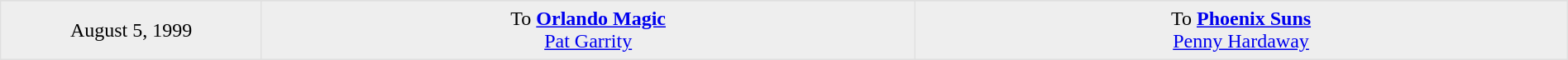<table border=1 style="border-collapse:collapse; text-align: center; width: 100%" bordercolor="#DFDFDF"  cellpadding="5">
<tr>
</tr>
<tr bgcolor="eeeeee">
<td style="width:12%">August 5, 1999</td>
<td style="width:30%" valign="top">To <strong><a href='#'>Orlando Magic</a></strong><br> <a href='#'>Pat Garrity</a></td>
<td style="width:30%" valign="top">To <strong><a href='#'>Phoenix Suns</a></strong><br> <a href='#'>Penny Hardaway</a></td>
</tr>
</table>
